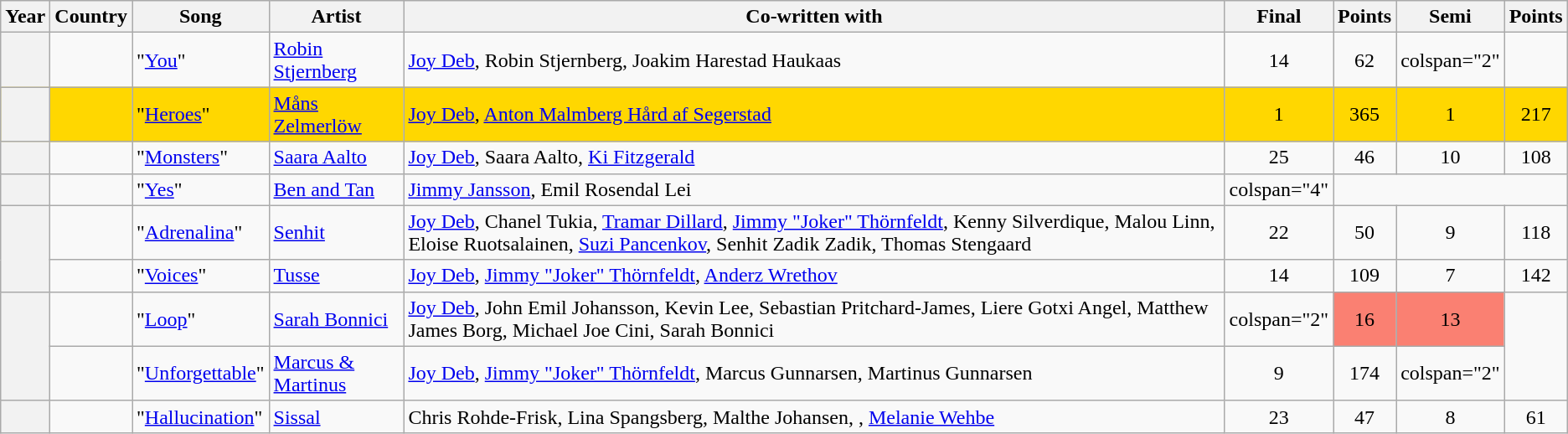<table class="sortable wikitable plainrowheaders">
<tr>
<th scope="col">Year</th>
<th scope="col">Country</th>
<th scope="col">Song</th>
<th scope="col">Artist</th>
<th scope="col">Co-written with</th>
<th scope="col">Final</th>
<th scope="col">Points</th>
<th scope="col">Semi</th>
<th scope="col">Points</th>
</tr>
<tr>
<th scope="row" style="text-align:center;"></th>
<td></td>
<td>"<a href='#'>You</a>"</td>
<td><a href='#'>Robin Stjernberg</a></td>
<td><a href='#'>Joy Deb</a>, Robin Stjernberg, Joakim Harestad Haukaas</td>
<td align="center">14</td>
<td align="center">62</td>
<td>colspan="2" </td>
</tr>
<tr style="background:gold;">
<th scope="row" style="text-align:center;"></th>
<td></td>
<td>"<a href='#'>Heroes</a>"</td>
<td><a href='#'>Måns Zelmerlöw</a></td>
<td><a href='#'>Joy Deb</a>, <a href='#'>Anton Malmberg Hård af Segerstad</a></td>
<td align="center">1</td>
<td align="center">365</td>
<td align="center">1</td>
<td align="center">217</td>
</tr>
<tr>
<th scope="row" style="text-align:center;"></th>
<td></td>
<td>"<a href='#'>Monsters</a>"</td>
<td><a href='#'>Saara Aalto</a></td>
<td><a href='#'>Joy Deb</a>, Saara Aalto, <a href='#'>Ki Fitzgerald</a></td>
<td align=center>25</td>
<td align=center>46</td>
<td align=center>10</td>
<td align=center>108</td>
</tr>
<tr>
<th scope="row" style="text-align:center;"></th>
<td></td>
<td>"<a href='#'>Yes</a>"</td>
<td><a href='#'>Ben and Tan</a></td>
<td><a href='#'>Jimmy Jansson</a>, Emil Rosendal Lei</td>
<td>colspan="4" </td>
</tr>
<tr>
<th rowspan="2" scope="row" style="text-align:center;"></th>
<td></td>
<td>"<a href='#'>Adrenalina</a>"</td>
<td><a href='#'>Senhit</a></td>
<td><a href='#'>Joy Deb</a>, Chanel Tukia, <a href='#'>Tramar Dillard</a>, <a href='#'>Jimmy "Joker" Thörnfeldt</a>, Kenny Silverdique, Malou Linn, Eloise Ruotsalainen, <a href='#'>Suzi Pancenkov</a>, Senhit Zadik Zadik, Thomas Stengaard</td>
<td align=center>22</td>
<td align=center>50</td>
<td align=center>9</td>
<td align=center>118</td>
</tr>
<tr>
<td></td>
<td>"<a href='#'>Voices</a>"</td>
<td><a href='#'>Tusse</a></td>
<td><a href='#'>Joy Deb</a>, <a href='#'>Jimmy "Joker" Thörnfeldt</a>, <a href='#'>Anderz Wrethov</a></td>
<td align=center>14</td>
<td align=center>109</td>
<td align=center>7</td>
<td align=center>142</td>
</tr>
<tr>
<th rowspan="2" scope="row" style="text-align:center;"></th>
<td></td>
<td>"<a href='#'>Loop</a>"</td>
<td><a href='#'>Sarah Bonnici</a></td>
<td><a href='#'>Joy Deb</a>, John Emil Johansson, Kevin Lee, Sebastian Pritchard-James, Liere Gotxi Angel, Matthew James Borg, Michael Joe Cini, Sarah Bonnici</td>
<td>colspan="2" </td>
<td bgcolor="salmon" align=center>16</td>
<td bgcolor="salmon" align=center>13</td>
</tr>
<tr>
<td></td>
<td>"<a href='#'>Unforgettable</a>"</td>
<td><a href='#'>Marcus & Martinus</a></td>
<td><a href='#'>Joy Deb</a>, <a href='#'>Jimmy "Joker" Thörnfeldt</a>, Marcus Gunnarsen, Martinus Gunnarsen</td>
<td align=center>9</td>
<td align=center>174</td>
<td>colspan="2" </td>
</tr>
<tr>
<th rowspan="1" scope="row" style="text-align:center;"></th>
<td></td>
<td>"<a href='#'>Hallucination</a>"</td>
<td><a href='#'>Sissal</a></td>
<td>Chris Rohde-Frisk, Lina Spangsberg, Malthe Johansen, , <a href='#'>Melanie Wehbe</a></td>
<td align=center>23</td>
<td align=center>47</td>
<td align=center>8</td>
<td align=center>61</td>
</tr>
</table>
